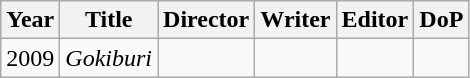<table class="wikitable">
<tr>
<th>Year</th>
<th>Title</th>
<th>Director</th>
<th>Writer</th>
<th>Editor</th>
<th>DoP</th>
</tr>
<tr>
<td>2009</td>
<td><em>Gokiburi</em></td>
<td></td>
<td></td>
<td></td>
<td></td>
</tr>
</table>
